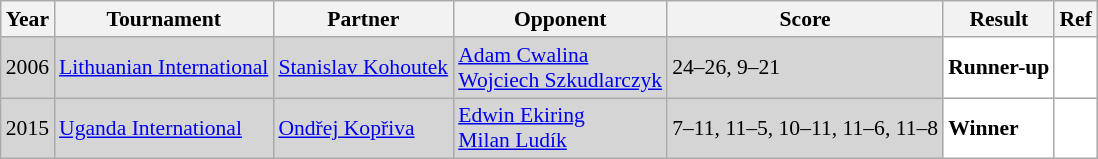<table class="sortable wikitable" style="font-size: 90%;">
<tr>
<th>Year</th>
<th>Tournament</th>
<th>Partner</th>
<th>Opponent</th>
<th>Score</th>
<th>Result</th>
<th>Ref</th>
</tr>
<tr style="background:#D5D5D5">
<td align="center">2006</td>
<td align="left"><a href='#'>Lithuanian International</a></td>
<td align="left"> <a href='#'>Stanislav Kohoutek</a></td>
<td align="left"> <a href='#'>Adam Cwalina</a><br> <a href='#'>Wojciech Szkudlarczyk</a></td>
<td align="left">24–26, 9–21</td>
<td style="text-align:left; background:white"> <strong>Runner-up</strong></td>
<td style="text-align:center; background:white"></td>
</tr>
<tr style="background:#D5D5D5">
<td align="center">2015</td>
<td align="left"><a href='#'>Uganda International</a></td>
<td align="left"> <a href='#'>Ondřej Kopřiva</a></td>
<td align="left"> <a href='#'>Edwin Ekiring</a><br> <a href='#'>Milan Ludík</a></td>
<td align="left">7–11, 11–5, 10–11, 11–6, 11–8</td>
<td style="text-align:left; background:white"> <strong>Winner</strong></td>
<td style="text-align:center; background:white"></td>
</tr>
</table>
